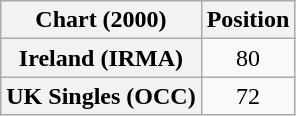<table class="wikitable plainrowheaders" style="text-align:center">
<tr>
<th>Chart (2000)</th>
<th>Position</th>
</tr>
<tr>
<th scope="row">Ireland (IRMA)</th>
<td>80</td>
</tr>
<tr>
<th scope="row">UK Singles (OCC)</th>
<td>72</td>
</tr>
</table>
